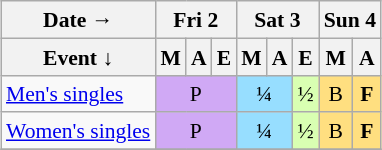<table class="wikitable" style="margin:0.5em auto; font-size:90%; line-height:1.25em;">
<tr style="text-align:center;">
<th>Date →</th>
<th colspan="3">Fri 2</th>
<th colspan="3">Sat 3</th>
<th colspan="2">Sun 4</th>
</tr>
<tr>
<th>Event   ↓</th>
<th>M</th>
<th>A</th>
<th>E</th>
<th>M</th>
<th>A</th>
<th>E</th>
<th>M</th>
<th>A</th>
</tr>
<tr style="text-align:center;">
<td style="text-align:left;"><a href='#'>Men's singles</a></td>
<td colspan="3" style="background-color:#D0A9F5">P</td>
<td colspan="2" style="background-color:#97DEFF">¼</td>
<td style="background-color:#D9FFB2;">½</td>
<td style="background-color:#FFDF80;">B</td>
<td style="background-color:#FFDF80;"><strong>F</strong></td>
</tr>
<tr style="text-align:center;">
<td style="text-align:left;"><a href='#'>Women's singles</a></td>
<td colspan="3" style="background-color:#D0A9F5">P</td>
<td colspan="2" style="background-color:#97DEFF">¼</td>
<td style="background-color:#D9FFB2;">½</td>
<td style="background-color:#FFDF80;">B</td>
<td style="background-color:#FFDF80;"><strong>F</strong></td>
</tr>
<tr>
</tr>
</table>
